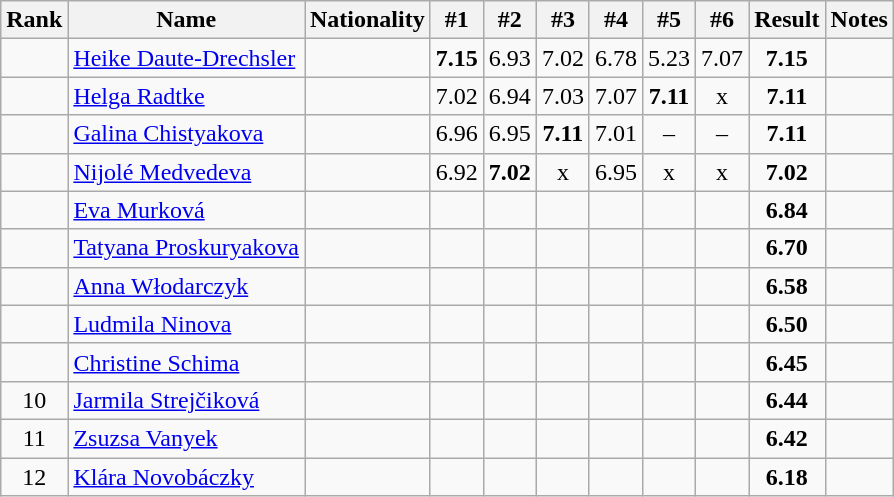<table class="wikitable sortable" style="text-align:center">
<tr>
<th>Rank</th>
<th>Name</th>
<th>Nationality</th>
<th>#1</th>
<th>#2</th>
<th>#3</th>
<th>#4</th>
<th>#5</th>
<th>#6</th>
<th>Result</th>
<th>Notes</th>
</tr>
<tr>
<td></td>
<td align="left"><a href='#'>Heike Daute-Drechsler</a></td>
<td align=left></td>
<td><strong>7.15</strong></td>
<td>6.93</td>
<td>7.02</td>
<td>6.78</td>
<td>5.23</td>
<td>7.07</td>
<td><strong>7.15</strong></td>
<td></td>
</tr>
<tr>
<td></td>
<td align="left"><a href='#'>Helga Radtke</a></td>
<td align=left></td>
<td>7.02</td>
<td>6.94</td>
<td>7.03</td>
<td>7.07</td>
<td><strong>7.11</strong></td>
<td>x</td>
<td><strong>7.11</strong></td>
<td></td>
</tr>
<tr>
<td></td>
<td align="left"><a href='#'>Galina Chistyakova</a></td>
<td align=left></td>
<td>6.96</td>
<td>6.95</td>
<td><strong>7.11</strong></td>
<td>7.01</td>
<td>–</td>
<td>–</td>
<td><strong>7.11</strong></td>
<td></td>
</tr>
<tr>
<td></td>
<td align="left"><a href='#'>Nijolé Medvedeva</a></td>
<td align=left></td>
<td>6.92</td>
<td><strong>7.02</strong></td>
<td>x</td>
<td>6.95</td>
<td>x</td>
<td>x</td>
<td><strong>7.02</strong></td>
<td></td>
</tr>
<tr>
<td></td>
<td align="left"><a href='#'>Eva Murková</a></td>
<td align=left></td>
<td></td>
<td></td>
<td></td>
<td></td>
<td></td>
<td></td>
<td><strong>6.84</strong></td>
<td></td>
</tr>
<tr>
<td></td>
<td align="left"><a href='#'>Tatyana Proskuryakova</a></td>
<td align=left></td>
<td></td>
<td></td>
<td></td>
<td></td>
<td></td>
<td></td>
<td><strong>6.70</strong></td>
<td></td>
</tr>
<tr>
<td></td>
<td align="left"><a href='#'>Anna Włodarczyk</a></td>
<td align=left></td>
<td></td>
<td></td>
<td></td>
<td></td>
<td></td>
<td></td>
<td><strong>6.58</strong></td>
<td></td>
</tr>
<tr>
<td></td>
<td align="left"><a href='#'>Ludmila Ninova</a></td>
<td align=left></td>
<td></td>
<td></td>
<td></td>
<td></td>
<td></td>
<td></td>
<td><strong>6.50</strong></td>
<td></td>
</tr>
<tr>
<td></td>
<td align="left"><a href='#'>Christine Schima</a></td>
<td align=left></td>
<td></td>
<td></td>
<td></td>
<td></td>
<td></td>
<td></td>
<td><strong>6.45</strong></td>
<td></td>
</tr>
<tr>
<td>10</td>
<td align="left"><a href='#'>Jarmila Strejčiková</a></td>
<td align=left></td>
<td></td>
<td></td>
<td></td>
<td></td>
<td></td>
<td></td>
<td><strong>6.44</strong></td>
<td></td>
</tr>
<tr>
<td>11</td>
<td align="left"><a href='#'>Zsuzsa Vanyek</a></td>
<td align=left></td>
<td></td>
<td></td>
<td></td>
<td></td>
<td></td>
<td></td>
<td><strong>6.42</strong></td>
<td></td>
</tr>
<tr>
<td>12</td>
<td align="left"><a href='#'>Klára Novobáczky</a></td>
<td align=left></td>
<td></td>
<td></td>
<td></td>
<td></td>
<td></td>
<td></td>
<td><strong>6.18</strong></td>
<td></td>
</tr>
</table>
